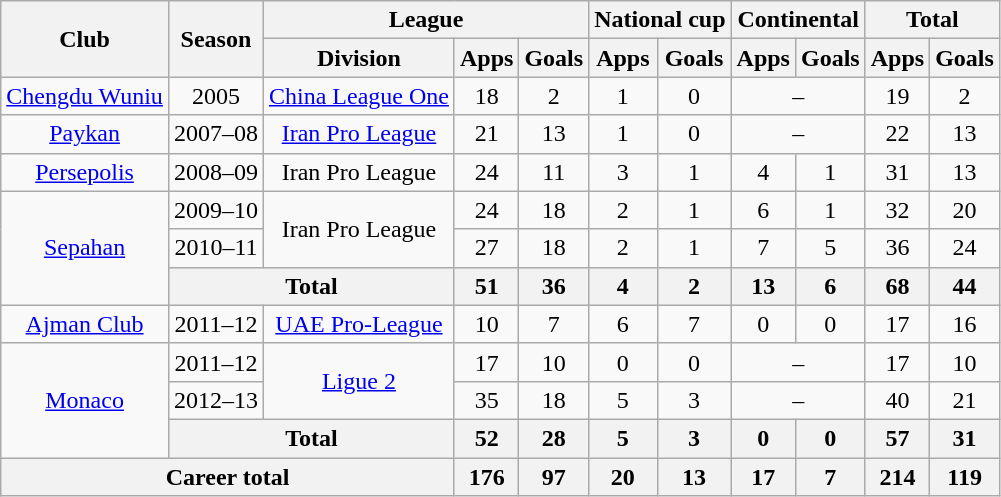<table class="wikitable" style="text-align:center">
<tr>
<th rowspan="2">Club</th>
<th rowspan="2">Season</th>
<th colspan="3">League</th>
<th colspan="2">National cup</th>
<th colspan="2">Continental</th>
<th colspan="2">Total</th>
</tr>
<tr>
<th>Division</th>
<th>Apps</th>
<th>Goals</th>
<th>Apps</th>
<th>Goals</th>
<th>Apps</th>
<th>Goals</th>
<th>Apps</th>
<th>Goals</th>
</tr>
<tr>
<td><a href='#'>Chengdu Wuniu</a></td>
<td>2005</td>
<td><a href='#'>China League One</a></td>
<td>18</td>
<td>2</td>
<td>1</td>
<td>0</td>
<td colspan="2">–</td>
<td>19</td>
<td>2</td>
</tr>
<tr>
<td><a href='#'>Paykan</a></td>
<td>2007–08</td>
<td><a href='#'>Iran Pro League</a></td>
<td>21</td>
<td>13</td>
<td>1</td>
<td>0</td>
<td colspan="2">–</td>
<td>22</td>
<td>13</td>
</tr>
<tr>
<td><a href='#'>Persepolis</a></td>
<td>2008–09</td>
<td>Iran Pro League</td>
<td>24</td>
<td>11</td>
<td>3</td>
<td>1</td>
<td>4</td>
<td>1</td>
<td>31</td>
<td>13</td>
</tr>
<tr>
<td rowspan="3"><a href='#'>Sepahan</a></td>
<td>2009–10</td>
<td rowspan="2">Iran Pro League</td>
<td>24</td>
<td>18</td>
<td>2</td>
<td>1</td>
<td>6</td>
<td>1</td>
<td>32</td>
<td>20</td>
</tr>
<tr>
<td>2010–11</td>
<td>27</td>
<td>18</td>
<td>2</td>
<td>1</td>
<td>7</td>
<td>5</td>
<td>36</td>
<td>24</td>
</tr>
<tr>
<th colspan="2">Total</th>
<th>51</th>
<th>36</th>
<th>4</th>
<th>2</th>
<th>13</th>
<th>6</th>
<th>68</th>
<th>44</th>
</tr>
<tr>
<td><a href='#'>Ajman Club</a></td>
<td>2011–12</td>
<td><a href='#'>UAE Pro-League</a></td>
<td>10</td>
<td>7</td>
<td>6</td>
<td>7</td>
<td>0</td>
<td>0</td>
<td>17</td>
<td>16</td>
</tr>
<tr>
<td rowspan="3"><a href='#'>Monaco</a></td>
<td>2011–12</td>
<td rowspan="2"><a href='#'>Ligue 2</a></td>
<td>17</td>
<td>10</td>
<td>0</td>
<td>0</td>
<td colspan="2">–</td>
<td>17</td>
<td>10</td>
</tr>
<tr>
<td>2012–13</td>
<td>35</td>
<td>18</td>
<td>5</td>
<td>3</td>
<td colspan="2">–</td>
<td>40</td>
<td>21</td>
</tr>
<tr>
<th colspan="2">Total</th>
<th>52</th>
<th>28</th>
<th>5</th>
<th>3</th>
<th>0</th>
<th>0</th>
<th>57</th>
<th>31</th>
</tr>
<tr>
<th colspan="3">Career total</th>
<th>176</th>
<th>97</th>
<th>20</th>
<th>13</th>
<th>17</th>
<th>7</th>
<th>214</th>
<th>119</th>
</tr>
</table>
